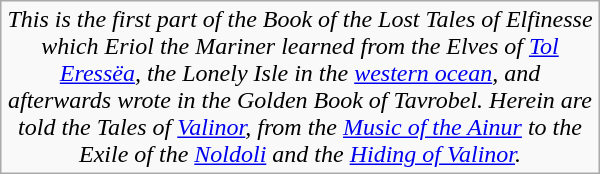<table class="wikitable" width="400px" style="margin:auto">
<tr>
<td style="text-align: center;"><em>This is the first part of the Book of the Lost Tales of Elfinesse which Eriol the Mariner learned from the Elves of <a href='#'>Tol Eressëa</a>, the Lonely Isle in the <a href='#'>western ocean</a>, and afterwards wrote in the Golden Book of Tavrobel. Herein are told the Tales of <a href='#'>Valinor</a>, from the <a href='#'>Music of the Ainur</a> to the Exile of the <a href='#'>Noldoli</a> and the <a href='#'>Hiding of Valinor</a>.</em></td>
</tr>
</table>
